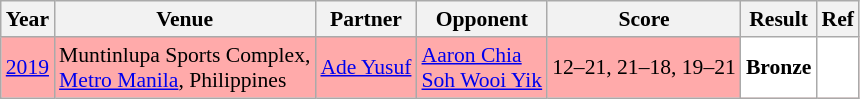<table class="sortable wikitable" style="font-size: 90%">
<tr>
<th>Year</th>
<th>Venue</th>
<th>Partner</th>
<th>Opponent</th>
<th>Score</th>
<th>Result</th>
<th>Ref</th>
</tr>
<tr style="background:#FFAAAA">
<td align="center"><a href='#'>2019</a></td>
<td align="left">Muntinlupa Sports Complex,<br><a href='#'>Metro Manila</a>, Philippines</td>
<td align="left"> <a href='#'>Ade Yusuf</a></td>
<td align="left"> <a href='#'>Aaron Chia</a><br> <a href='#'>Soh Wooi Yik</a></td>
<td align="left">12–21, 21–18, 19–21</td>
<td style="text-align:left; background:white"> <strong>Bronze</strong></td>
<td style="text-align:center; background:white"></td>
</tr>
</table>
